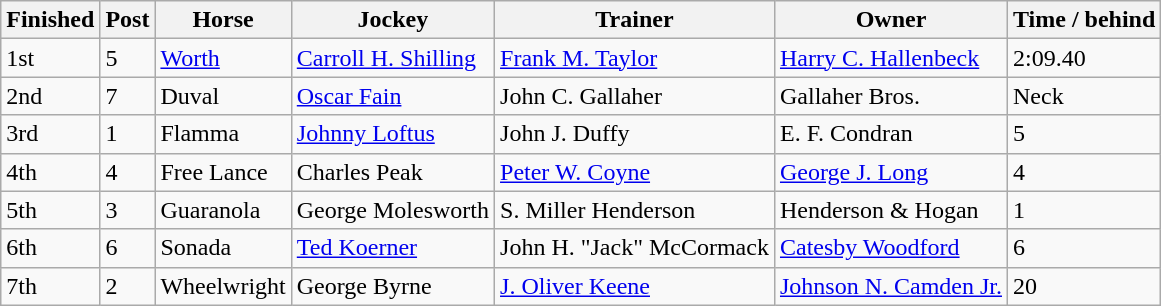<table class="wikitable">
<tr>
<th>Finished</th>
<th>Post</th>
<th>Horse</th>
<th>Jockey</th>
<th>Trainer</th>
<th>Owner</th>
<th>Time / behind</th>
</tr>
<tr>
<td>1st</td>
<td>5</td>
<td><a href='#'>Worth</a></td>
<td><a href='#'>Carroll H. Shilling</a></td>
<td><a href='#'>Frank M. Taylor</a></td>
<td><a href='#'>Harry C. Hallenbeck</a></td>
<td>2:09.40</td>
</tr>
<tr>
<td>2nd</td>
<td>7</td>
<td>Duval</td>
<td><a href='#'>Oscar Fain</a></td>
<td>John C. Gallaher</td>
<td>Gallaher Bros.</td>
<td>Neck</td>
</tr>
<tr>
<td>3rd</td>
<td>1</td>
<td>Flamma</td>
<td><a href='#'>Johnny Loftus</a></td>
<td>John J. Duffy</td>
<td>E. F. Condran</td>
<td>5</td>
</tr>
<tr>
<td>4th</td>
<td>4</td>
<td>Free Lance</td>
<td>Charles Peak</td>
<td><a href='#'>Peter W. Coyne</a></td>
<td><a href='#'>George J. Long</a></td>
<td>4</td>
</tr>
<tr>
<td>5th</td>
<td>3</td>
<td>Guaranola</td>
<td>George Molesworth</td>
<td>S. Miller Henderson</td>
<td>Henderson & Hogan</td>
<td>1</td>
</tr>
<tr>
<td>6th</td>
<td>6</td>
<td>Sonada</td>
<td><a href='#'>Ted Koerner</a></td>
<td>John H. "Jack" McCormack</td>
<td><a href='#'>Catesby Woodford</a></td>
<td>6</td>
</tr>
<tr>
<td>7th</td>
<td>2</td>
<td>Wheelwright</td>
<td>George Byrne</td>
<td><a href='#'>J. Oliver Keene</a></td>
<td><a href='#'>Johnson N. Camden Jr.</a></td>
<td>20</td>
</tr>
</table>
